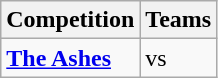<table class="wikitable">
<tr>
<th>Competition</th>
<th>Teams</th>
</tr>
<tr>
<td><a href='#'><strong>The Ashes</strong></a></td>
<td> vs </td>
</tr>
</table>
